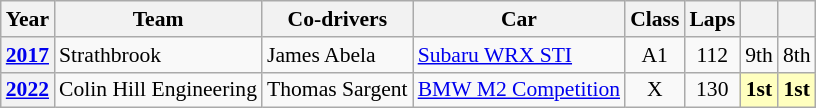<table class="wikitable" style="font-size:90%">
<tr>
<th>Year</th>
<th>Team</th>
<th>Co-drivers</th>
<th>Car</th>
<th>Class</th>
<th>Laps</th>
<th></th>
<th></th>
</tr>
<tr style="text-align:center;">
<th><a href='#'>2017</a></th>
<td align="left"> Strathbrook</td>
<td align="left"> James Abela</td>
<td align="left"><a href='#'>Subaru WRX STI</a></td>
<td>A1</td>
<td>112</td>
<td>9th</td>
<td>8th</td>
</tr>
<tr style="text-align:center;">
<th><a href='#'>2022</a></th>
<td align="left"> Colin Hill Engineering</td>
<td align="left"> Thomas Sargent</td>
<td align="left"><a href='#'>BMW M2 Competition</a></td>
<td>X</td>
<td>130</td>
<td style="background: #ffffbf"><strong>1st</strong></td>
<td style="background: #ffffbf"><strong>1st</strong></td>
</tr>
</table>
